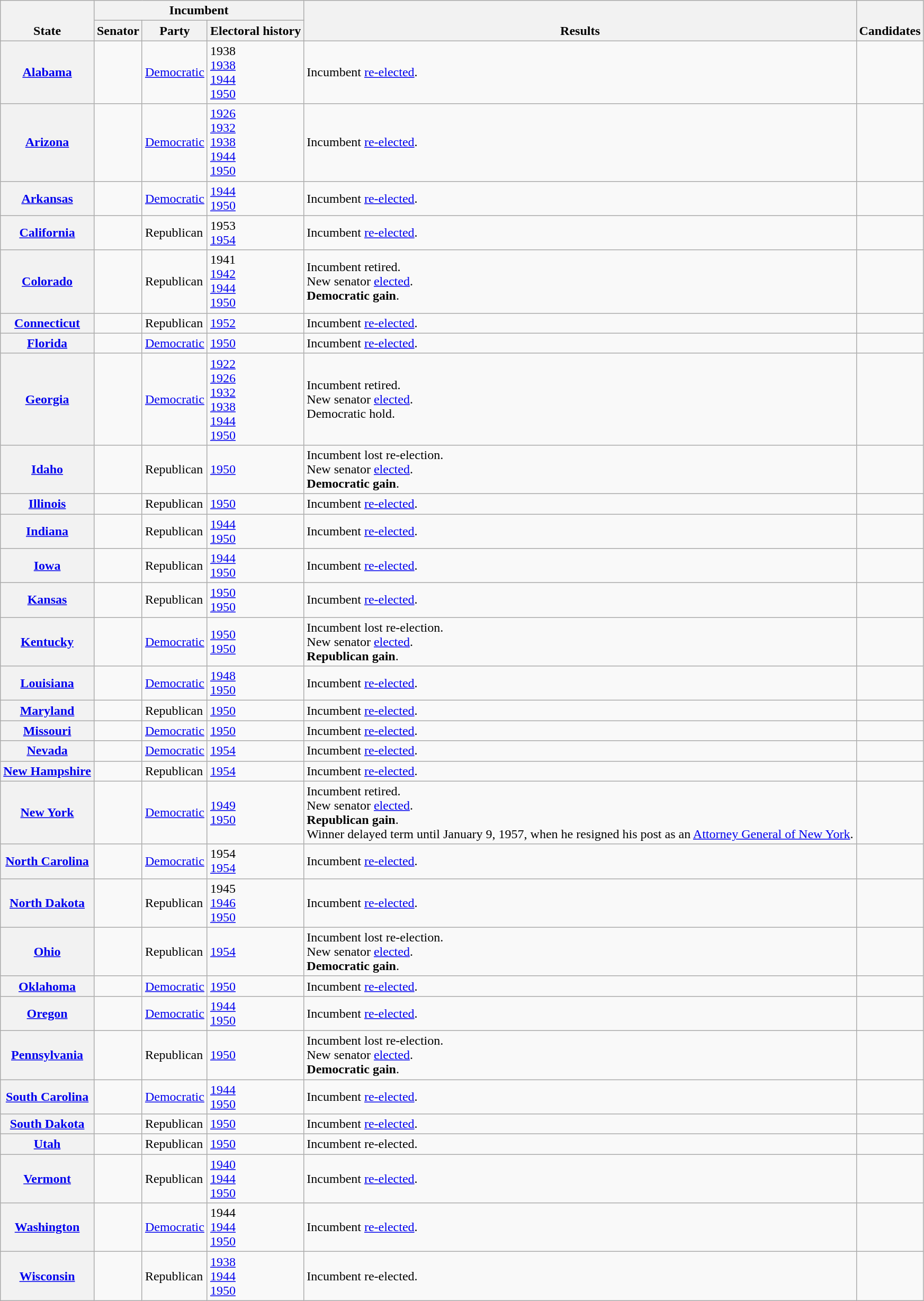<table class="wikitable sortable">
<tr valign=bottom>
<th rowspan=2>State</th>
<th colspan=3>Incumbent</th>
<th rowspan=2>Results</th>
<th rowspan=2>Candidates</th>
</tr>
<tr>
<th>Senator</th>
<th>Party</th>
<th>Electoral history</th>
</tr>
<tr>
<th><a href='#'>Alabama</a></th>
<td></td>
<td><a href='#'>Democratic</a></td>
<td nowrap>1938 <br><a href='#'>1938</a><br><a href='#'>1944</a><br><a href='#'>1950</a></td>
<td>Incumbent <a href='#'>re-elected</a>.</td>
<td nowrap></td>
</tr>
<tr>
<th><a href='#'>Arizona</a></th>
<td></td>
<td><a href='#'>Democratic</a></td>
<td nowrap><a href='#'>1926</a><br><a href='#'>1932</a><br><a href='#'>1938</a><br><a href='#'>1944</a><br><a href='#'>1950</a></td>
<td>Incumbent <a href='#'>re-elected</a>.</td>
<td nowrap></td>
</tr>
<tr>
<th><a href='#'>Arkansas</a></th>
<td></td>
<td><a href='#'>Democratic</a></td>
<td nowrap><a href='#'>1944</a><br><a href='#'>1950</a></td>
<td>Incumbent <a href='#'>re-elected</a>.</td>
<td nowrap></td>
</tr>
<tr>
<th><a href='#'>California</a></th>
<td></td>
<td>Republican</td>
<td nowrap>1953 <br><a href='#'>1954 </a></td>
<td>Incumbent <a href='#'>re-elected</a>.</td>
<td nowrap></td>
</tr>
<tr>
<th><a href='#'>Colorado</a></th>
<td></td>
<td>Republican</td>
<td nowrap>1941 <br><a href='#'>1942 </a><br><a href='#'>1944</a><br><a href='#'>1950</a></td>
<td>Incumbent retired.<br>New senator <a href='#'>elected</a>.<br><strong>Democratic gain</strong>.</td>
<td nowrap></td>
</tr>
<tr>
<th><a href='#'>Connecticut</a></th>
<td></td>
<td>Republican</td>
<td nowrap><a href='#'>1952 </a></td>
<td>Incumbent <a href='#'>re-elected</a>.</td>
<td nowrap></td>
</tr>
<tr>
<th><a href='#'>Florida</a></th>
<td></td>
<td><a href='#'>Democratic</a></td>
<td nowrap><a href='#'>1950</a></td>
<td>Incumbent <a href='#'>re-elected</a>.</td>
<td nowrap></td>
</tr>
<tr>
<th><a href='#'>Georgia</a></th>
<td></td>
<td><a href='#'>Democratic</a></td>
<td nowrap><a href='#'>1922 </a><br><a href='#'>1926</a><br><a href='#'>1932</a><br><a href='#'>1938</a><br><a href='#'>1944</a><br><a href='#'>1950</a></td>
<td>Incumbent retired.<br>New senator <a href='#'>elected</a>.<br>Democratic hold.</td>
<td nowrap></td>
</tr>
<tr>
<th><a href='#'>Idaho</a></th>
<td></td>
<td>Republican</td>
<td nowrap><a href='#'>1950</a></td>
<td>Incumbent lost re-election.<br>New senator <a href='#'>elected</a>.<br><strong>Democratic gain</strong>.</td>
<td nowrap></td>
</tr>
<tr>
<th><a href='#'>Illinois</a></th>
<td></td>
<td>Republican</td>
<td nowrap><a href='#'>1950</a></td>
<td>Incumbent <a href='#'>re-elected</a>.</td>
<td nowrap></td>
</tr>
<tr>
<th><a href='#'>Indiana</a></th>
<td></td>
<td>Republican</td>
<td nowrap><a href='#'>1944</a><br><a href='#'>1950</a></td>
<td>Incumbent <a href='#'>re-elected</a>.</td>
<td nowrap></td>
</tr>
<tr>
<th><a href='#'>Iowa</a></th>
<td></td>
<td>Republican</td>
<td nowrap><a href='#'>1944</a><br><a href='#'>1950</a></td>
<td>Incumbent <a href='#'>re-elected</a>.</td>
<td nowrap></td>
</tr>
<tr>
<th><a href='#'>Kansas</a></th>
<td></td>
<td>Republican</td>
<td nowrap><a href='#'>1950 </a><br><a href='#'>1950</a></td>
<td>Incumbent <a href='#'>re-elected</a>.</td>
<td nowrap></td>
</tr>
<tr>
<th><a href='#'>Kentucky</a></th>
<td></td>
<td><a href='#'>Democratic</a></td>
<td nowrap><a href='#'>1950 </a><br><a href='#'>1950</a></td>
<td>Incumbent lost re-election.<br>New senator <a href='#'>elected</a>.<br><strong>Republican gain</strong>.</td>
<td nowrap></td>
</tr>
<tr>
<th><a href='#'>Louisiana</a></th>
<td></td>
<td><a href='#'>Democratic</a></td>
<td nowrap><a href='#'>1948 </a><br><a href='#'>1950</a></td>
<td>Incumbent <a href='#'>re-elected</a>.</td>
<td nowrap></td>
</tr>
<tr>
<th><a href='#'>Maryland</a></th>
<td></td>
<td>Republican</td>
<td nowrap><a href='#'>1950</a></td>
<td>Incumbent <a href='#'>re-elected</a>.</td>
<td nowrap></td>
</tr>
<tr>
<th><a href='#'>Missouri</a></th>
<td></td>
<td><a href='#'>Democratic</a></td>
<td nowrap><a href='#'>1950</a></td>
<td>Incumbent <a href='#'>re-elected</a>.</td>
<td nowrap></td>
</tr>
<tr>
<th><a href='#'>Nevada</a></th>
<td></td>
<td><a href='#'>Democratic</a></td>
<td nowrap><a href='#'>1954 </a></td>
<td>Incumbent <a href='#'>re-elected</a>.</td>
<td nowrap></td>
</tr>
<tr>
<th><a href='#'>New Hampshire</a></th>
<td></td>
<td>Republican</td>
<td nowrap><a href='#'>1954 </a></td>
<td>Incumbent <a href='#'>re-elected</a>.</td>
<td nowrap></td>
</tr>
<tr>
<th><a href='#'>New York</a></th>
<td></td>
<td><a href='#'>Democratic</a></td>
<td nowrap><a href='#'>1949 </a><br><a href='#'>1950</a></td>
<td>Incumbent retired.<br>New senator <a href='#'>elected</a>.<br><strong>Republican gain</strong>.<br>Winner delayed term until January 9, 1957, when he resigned his post as an <a href='#'>Attorney General of New York</a>.</td>
<td nowrap></td>
</tr>
<tr>
<th><a href='#'>North Carolina</a></th>
<td></td>
<td><a href='#'>Democratic</a></td>
<td nowrap>1954 <br><a href='#'>1954 </a></td>
<td>Incumbent <a href='#'>re-elected</a>.</td>
<td nowrap></td>
</tr>
<tr>
<th><a href='#'>North Dakota</a></th>
<td></td>
<td>Republican</td>
<td nowrap>1945 <br><a href='#'>1946 </a><br><a href='#'>1950</a></td>
<td>Incumbent <a href='#'>re-elected</a>.</td>
<td nowrap></td>
</tr>
<tr>
<th><a href='#'>Ohio</a></th>
<td></td>
<td>Republican</td>
<td nowrap><a href='#'>1954 </a></td>
<td>Incumbent lost re-election.<br>New senator <a href='#'>elected</a>.<br><strong>Democratic gain</strong>.</td>
<td nowrap></td>
</tr>
<tr>
<th><a href='#'>Oklahoma</a></th>
<td></td>
<td><a href='#'>Democratic</a></td>
<td nowrap><a href='#'>1950</a></td>
<td>Incumbent <a href='#'>re-elected</a>.</td>
<td nowrap></td>
</tr>
<tr>
<th><a href='#'>Oregon</a></th>
<td></td>
<td><a href='#'>Democratic</a></td>
<td nowrap><a href='#'>1944</a><br><a href='#'>1950</a></td>
<td>Incumbent <a href='#'>re-elected</a>.</td>
<td nowrap></td>
</tr>
<tr>
<th><a href='#'>Pennsylvania</a></th>
<td></td>
<td>Republican</td>
<td nowrap><a href='#'>1950</a></td>
<td>Incumbent lost re-election.<br>New senator <a href='#'>elected</a>.<br><strong>Democratic gain</strong>.</td>
<td nowrap></td>
</tr>
<tr>
<th><a href='#'>South Carolina</a></th>
<td></td>
<td><a href='#'>Democratic</a></td>
<td nowrap><a href='#'>1944</a><br><a href='#'>1950</a></td>
<td>Incumbent <a href='#'>re-elected</a>.</td>
<td nowrap></td>
</tr>
<tr>
<th><a href='#'>South Dakota</a></th>
<td></td>
<td>Republican</td>
<td nowrap><a href='#'>1950</a></td>
<td>Incumbent <a href='#'>re-elected</a>.</td>
<td nowrap></td>
</tr>
<tr>
<th><a href='#'>Utah</a></th>
<td></td>
<td>Republican</td>
<td nowrap><a href='#'>1950</a></td>
<td>Incumbent re-elected.</td>
<td nowrap></td>
</tr>
<tr>
<th><a href='#'>Vermont</a></th>
<td></td>
<td>Republican</td>
<td nowrap><a href='#'>1940 </a><br><a href='#'>1944</a><br><a href='#'>1950</a></td>
<td>Incumbent <a href='#'>re-elected</a>.</td>
<td nowrap></td>
</tr>
<tr>
<th><a href='#'>Washington</a></th>
<td></td>
<td><a href='#'>Democratic</a></td>
<td nowrap>1944 <br><a href='#'>1944</a><br><a href='#'>1950</a></td>
<td>Incumbent <a href='#'>re-elected</a>.</td>
<td nowrap></td>
</tr>
<tr>
<th><a href='#'>Wisconsin</a></th>
<td></td>
<td>Republican</td>
<td><a href='#'>1938</a><br><a href='#'>1944</a><br><a href='#'>1950</a></td>
<td>Incumbent re-elected.</td>
<td nowrap></td>
</tr>
</table>
